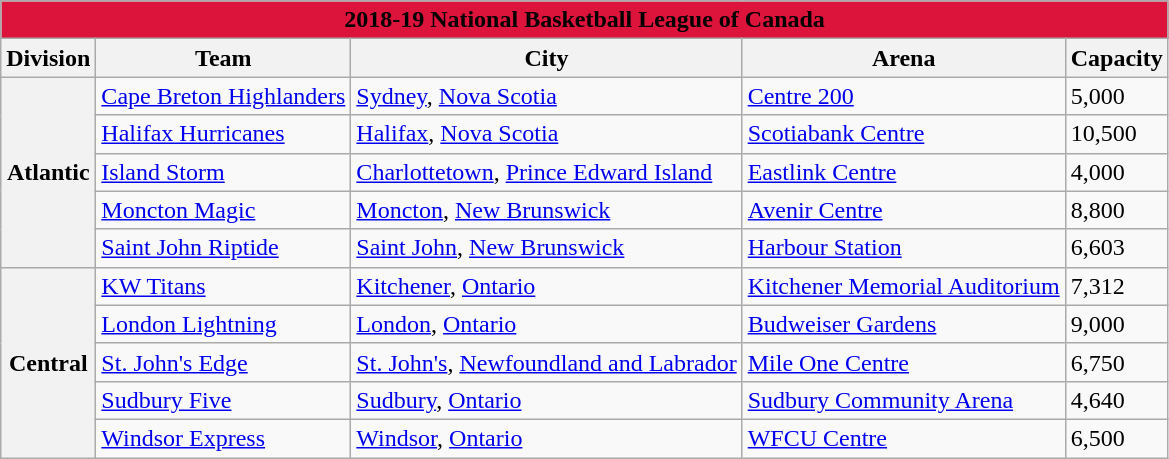<table class="wikitable" style="width:auto">
<tr>
<td bgcolor="#DC143C" align="center" colspan="6"><strong><span>2018-19 National Basketball League of Canada</span></strong></td>
</tr>
<tr>
<th>Division</th>
<th>Team</th>
<th>City</th>
<th>Arena</th>
<th>Capacity</th>
</tr>
<tr>
<th rowspan="5">Atlantic</th>
<td><a href='#'>Cape Breton Highlanders</a></td>
<td><a href='#'>Sydney</a>, <a href='#'>Nova Scotia</a></td>
<td><a href='#'>Centre 200</a></td>
<td>5,000</td>
</tr>
<tr>
<td><a href='#'>Halifax Hurricanes</a></td>
<td><a href='#'>Halifax</a>, <a href='#'>Nova Scotia</a></td>
<td><a href='#'>Scotiabank Centre</a></td>
<td>10,500</td>
</tr>
<tr>
<td><a href='#'>Island Storm</a></td>
<td><a href='#'>Charlottetown</a>, <a href='#'>Prince Edward Island</a></td>
<td><a href='#'>Eastlink Centre</a></td>
<td>4,000</td>
</tr>
<tr>
<td><a href='#'>Moncton Magic</a></td>
<td><a href='#'>Moncton</a>, <a href='#'>New Brunswick</a></td>
<td><a href='#'>Avenir Centre</a></td>
<td>8,800</td>
</tr>
<tr>
<td><a href='#'>Saint John Riptide</a></td>
<td><a href='#'>Saint John</a>, <a href='#'>New Brunswick</a></td>
<td><a href='#'>Harbour Station</a></td>
<td>6,603</td>
</tr>
<tr>
<th rowspan="5">Central</th>
<td><a href='#'>KW Titans</a></td>
<td><a href='#'>Kitchener</a>, <a href='#'>Ontario</a></td>
<td><a href='#'>Kitchener Memorial Auditorium</a></td>
<td>7,312</td>
</tr>
<tr>
<td><a href='#'>London Lightning</a></td>
<td><a href='#'>London</a>, <a href='#'>Ontario</a></td>
<td><a href='#'>Budweiser Gardens</a></td>
<td>9,000</td>
</tr>
<tr>
<td><a href='#'>St. John's Edge</a></td>
<td><a href='#'>St. John's</a>, <a href='#'>Newfoundland and Labrador</a></td>
<td><a href='#'>Mile One Centre</a></td>
<td>6,750</td>
</tr>
<tr>
<td><a href='#'>Sudbury Five</a></td>
<td><a href='#'>Sudbury</a>, <a href='#'>Ontario</a></td>
<td><a href='#'>Sudbury Community Arena</a></td>
<td>4,640</td>
</tr>
<tr>
<td><a href='#'>Windsor Express</a></td>
<td><a href='#'>Windsor</a>, <a href='#'>Ontario</a></td>
<td><a href='#'>WFCU Centre</a></td>
<td>6,500</td>
</tr>
</table>
